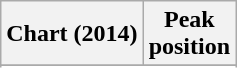<table class="wikitable sortable plainrowheaders" style="text-align:center">
<tr>
<th>Chart (2014)</th>
<th>Peak<br>position</th>
</tr>
<tr>
</tr>
<tr>
</tr>
<tr>
</tr>
<tr>
</tr>
</table>
